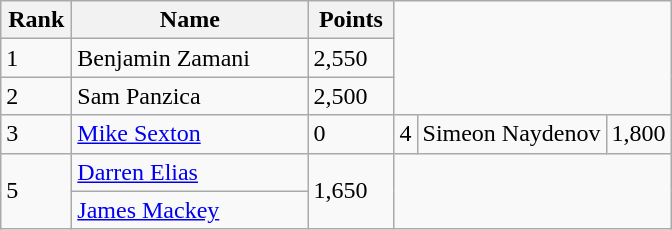<table class="wikitable">
<tr>
<th style="width:40px;">Rank</th>
<th style="width:150px;">Name</th>
<th style="width:50px;">Points</th>
</tr>
<tr>
<td>1</td>
<td>Benjamin Zamani</td>
<td>2,550</td>
</tr>
<tr>
<td>2</td>
<td>Sam Panzica</td>
<td>2,500</td>
</tr>
<tr>
<td>3</td>
<td><a href='#'>Mike Sexton</a></td>
<td>0</td>
<td>4</td>
<td>Simeon Naydenov</td>
<td>1,800</td>
</tr>
<tr>
<td rowspan=2>5</td>
<td><a href='#'>Darren Elias</a></td>
<td rowspan=2>1,650</td>
</tr>
<tr>
<td><a href='#'>James Mackey</a></td>
</tr>
</table>
